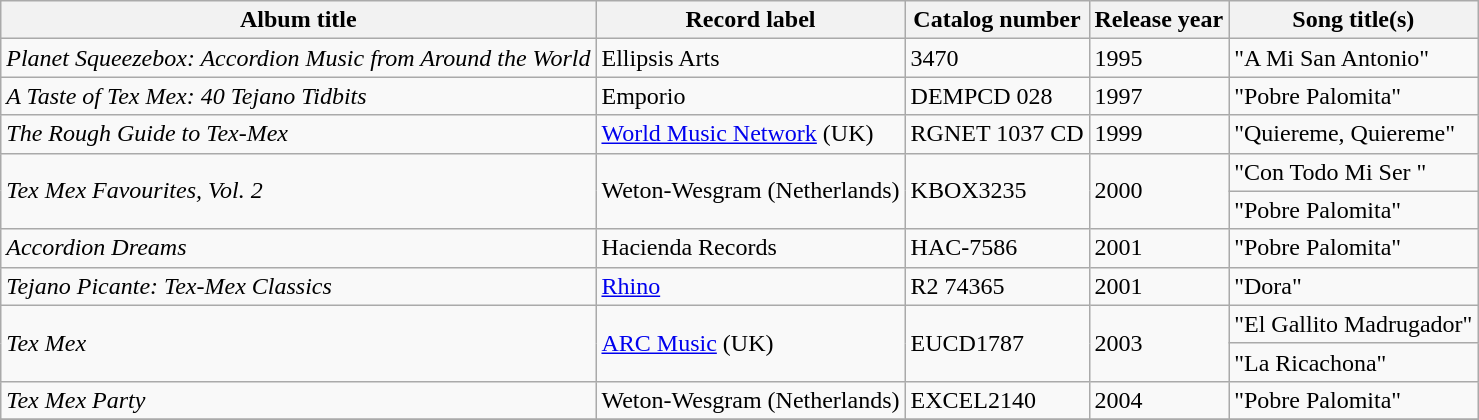<table class="wikitable sortable">
<tr>
<th scope="col">Album title</th>
<th scope="col">Record label</th>
<th scope="col">Catalog number</th>
<th scope="col">Release year</th>
<th scope="col">Song title(s)</th>
</tr>
<tr>
<td><em>Planet Squeezebox: Accordion Music from Around the World</em></td>
<td>Ellipsis Arts</td>
<td>3470</td>
<td>1995</td>
<td>"A Mi San Antonio"</td>
</tr>
<tr>
<td><em>A Taste of Tex Mex: 40 Tejano Tidbits</em></td>
<td>Emporio</td>
<td>DEMPCD 028</td>
<td>1997</td>
<td>"Pobre Palomita"</td>
</tr>
<tr>
<td><em>The Rough Guide to Tex-Mex</em></td>
<td><a href='#'>World Music Network</a> (UK)</td>
<td>RGNET 1037 CD</td>
<td>1999</td>
<td>"Quiereme, Quiereme"</td>
</tr>
<tr>
<td rowspan="2"><em>Tex Mex Favourites, Vol. 2</em></td>
<td rowspan="2">Weton-Wesgram (Netherlands)</td>
<td rowspan="2">KBOX3235</td>
<td rowspan="2">2000</td>
<td>"Con Todo Mi Ser "</td>
</tr>
<tr>
<td>"Pobre Palomita"</td>
</tr>
<tr>
<td><em>Accordion Dreams</em></td>
<td>Hacienda Records</td>
<td>HAC-7586</td>
<td>2001</td>
<td>"Pobre Palomita"</td>
</tr>
<tr>
<td><em>Tejano Picante: Tex-Mex Classics</em></td>
<td><a href='#'>Rhino</a></td>
<td>R2 74365</td>
<td>2001</td>
<td>"Dora"</td>
</tr>
<tr>
<td rowspan="2"><em>Tex Mex</em></td>
<td rowspan="2"><a href='#'>ARC Music</a> (UK)</td>
<td rowspan="2">EUCD1787</td>
<td rowspan="2">2003</td>
<td>"El Gallito Madrugador"</td>
</tr>
<tr>
<td>"La Ricachona"</td>
</tr>
<tr>
<td><em>Tex Mex Party</em></td>
<td>Weton-Wesgram (Netherlands)</td>
<td>EXCEL2140</td>
<td>2004</td>
<td>"Pobre Palomita"</td>
</tr>
<tr>
</tr>
</table>
